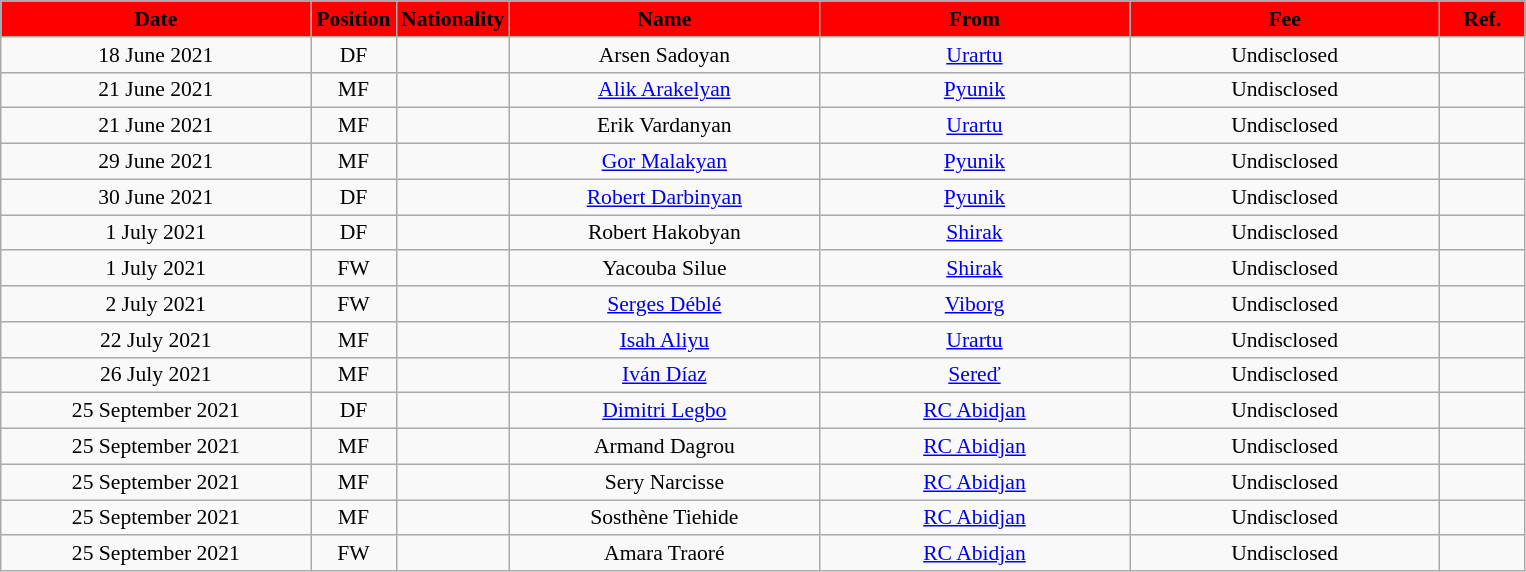<table class="wikitable"  style="text-align:center; font-size:90%; ">
<tr>
<th style="background:#FF0000; color:#000000; width:200px;">Date</th>
<th style="background:#FF0000; color:#000000; width:50px;">Position</th>
<th style="background:#FF0000; color:#000000; width:50px;">Nationality</th>
<th style="background:#FF0000; color:#000000; width:200px;">Name</th>
<th style="background:#FF0000; color:#000000; width:200px;">From</th>
<th style="background:#FF0000; color:#000000; width:200px;">Fee</th>
<th style="background:#FF0000; color:#000000; width:50px;">Ref.</th>
</tr>
<tr>
<td>18 June 2021</td>
<td>DF</td>
<td></td>
<td>Arsen Sadoyan</td>
<td><a href='#'>Urartu</a></td>
<td>Undisclosed</td>
<td></td>
</tr>
<tr>
<td>21 June 2021</td>
<td>MF</td>
<td></td>
<td><a href='#'>Alik Arakelyan</a></td>
<td><a href='#'>Pyunik</a></td>
<td>Undisclosed</td>
<td></td>
</tr>
<tr>
<td>21 June 2021</td>
<td>MF</td>
<td></td>
<td>Erik Vardanyan</td>
<td><a href='#'>Urartu</a></td>
<td>Undisclosed</td>
<td></td>
</tr>
<tr>
<td>29 June 2021</td>
<td>MF</td>
<td></td>
<td><a href='#'>Gor Malakyan</a></td>
<td><a href='#'>Pyunik</a></td>
<td>Undisclosed</td>
<td></td>
</tr>
<tr>
<td>30 June 2021</td>
<td>DF</td>
<td></td>
<td><a href='#'>Robert Darbinyan</a></td>
<td><a href='#'>Pyunik</a></td>
<td>Undisclosed</td>
<td></td>
</tr>
<tr>
<td>1 July 2021</td>
<td>DF</td>
<td></td>
<td>Robert Hakobyan</td>
<td><a href='#'>Shirak</a></td>
<td>Undisclosed</td>
<td></td>
</tr>
<tr>
<td>1 July 2021</td>
<td>FW</td>
<td></td>
<td>Yacouba Silue</td>
<td><a href='#'>Shirak</a></td>
<td>Undisclosed</td>
<td></td>
</tr>
<tr>
<td>2 July 2021</td>
<td>FW</td>
<td></td>
<td><a href='#'>Serges Déblé</a></td>
<td><a href='#'>Viborg</a></td>
<td>Undisclosed</td>
<td></td>
</tr>
<tr>
<td>22 July 2021</td>
<td>MF</td>
<td></td>
<td><a href='#'>Isah Aliyu</a></td>
<td><a href='#'>Urartu</a></td>
<td>Undisclosed</td>
<td></td>
</tr>
<tr>
<td>26 July 2021</td>
<td>MF</td>
<td></td>
<td><a href='#'>Iván Díaz</a></td>
<td><a href='#'>Sereď</a></td>
<td>Undisclosed</td>
<td></td>
</tr>
<tr>
<td>25 September 2021</td>
<td>DF</td>
<td></td>
<td><a href='#'>Dimitri Legbo</a></td>
<td><a href='#'>RC Abidjan</a></td>
<td>Undisclosed</td>
<td></td>
</tr>
<tr>
<td>25 September 2021</td>
<td>MF</td>
<td></td>
<td>Armand Dagrou</td>
<td><a href='#'>RC Abidjan</a></td>
<td>Undisclosed</td>
<td></td>
</tr>
<tr>
<td>25 September 2021</td>
<td>MF</td>
<td></td>
<td>Sery Narcisse</td>
<td><a href='#'>RC Abidjan</a></td>
<td>Undisclosed</td>
<td></td>
</tr>
<tr>
<td>25 September 2021</td>
<td>MF</td>
<td></td>
<td>Sosthène Tiehide</td>
<td><a href='#'>RC Abidjan</a></td>
<td>Undisclosed</td>
<td></td>
</tr>
<tr>
<td>25 September 2021</td>
<td>FW</td>
<td></td>
<td>Amara Traoré</td>
<td><a href='#'>RC Abidjan</a></td>
<td>Undisclosed</td>
<td></td>
</tr>
</table>
